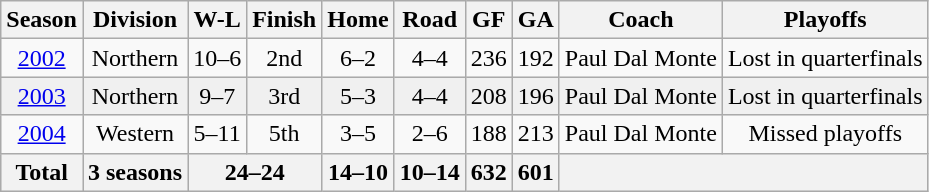<table class="wikitable">
<tr>
<th>Season</th>
<th>Division</th>
<th>W-L</th>
<th>Finish</th>
<th>Home</th>
<th>Road</th>
<th>GF</th>
<th>GA</th>
<th>Coach</th>
<th>Playoffs</th>
</tr>
<tr ALIGN=center>
<td><a href='#'>2002</a></td>
<td>Northern</td>
<td>10–6</td>
<td>2nd</td>
<td>6–2</td>
<td>4–4</td>
<td>236</td>
<td>192</td>
<td>Paul Dal Monte</td>
<td>Lost in quarterfinals</td>
</tr>
<tr ALIGN=center bgcolor="#f0f0f0">
<td><a href='#'>2003</a></td>
<td>Northern</td>
<td>9–7</td>
<td>3rd</td>
<td>5–3</td>
<td>4–4</td>
<td>208</td>
<td>196</td>
<td>Paul Dal Monte</td>
<td>Lost in quarterfinals</td>
</tr>
<tr ALIGN=center>
<td><a href='#'>2004</a></td>
<td>Western</td>
<td>5–11</td>
<td>5th</td>
<td>3–5</td>
<td>2–6</td>
<td>188</td>
<td>213</td>
<td>Paul Dal Monte</td>
<td>Missed playoffs</td>
</tr>
<tr ALIGN=center bgcolor="#e0e0e0">
<th>Total</th>
<th>3 seasons</th>
<th colspan="2">24–24</th>
<th>14–10</th>
<th>10–14</th>
<th>632</th>
<th>601</th>
<th colspan="2"></th>
</tr>
</table>
